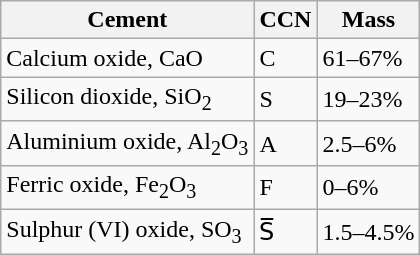<table class=wikitable>
<tr>
<th>Cement</th>
<th>CCN</th>
<th>Mass</th>
</tr>
<tr>
<td>Calcium oxide, CaO</td>
<td>C</td>
<td>61–67%</td>
</tr>
<tr>
<td>Silicon dioxide, SiO<sub>2</sub></td>
<td>S</td>
<td>19–23%</td>
</tr>
<tr>
<td>Aluminium oxide, Al<sub>2</sub>O<sub>3</sub></td>
<td>A</td>
<td>2.5–6%</td>
</tr>
<tr>
<td>Ferric oxide, Fe<sub>2</sub>O<sub>3</sub></td>
<td>F</td>
<td>0–6%</td>
</tr>
<tr>
<td>Sulphur (VI) oxide, SO<sub>3</sub></td>
<td>S̅</td>
<td>1.5–4.5%</td>
</tr>
</table>
